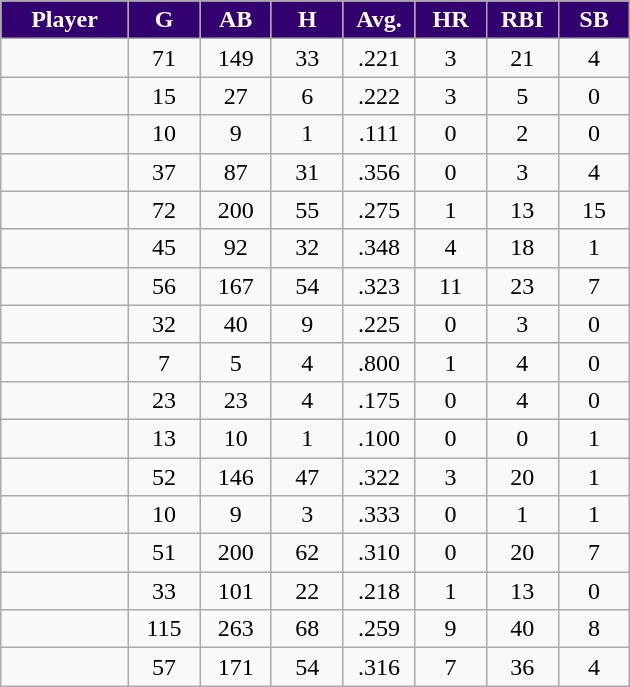<table class="wikitable sortable">
<tr>
<th style="background:#33006F;color:#FFFFFF; width:16%;">Player</th>
<th style="background:#33006F;color:#FFFFFF; width:9%;">G</th>
<th style="background:#33006F;color:#FFFFFF; width:9%;">AB</th>
<th style="background:#33006F;color:#FFFFFF; width:9%;">H</th>
<th style="background:#33006F;color:#FFFFFF; width:9%;">Avg.</th>
<th style="background:#33006F;color:#FFFFFF; width:9%;">HR</th>
<th style="background:#33006F;color:#FFFFFF; width:9%;">RBI</th>
<th style="background:#33006F;color:#FFFFFF; width:9%;">SB</th>
</tr>
<tr style="text-align:center;">
<td></td>
<td>71</td>
<td>149</td>
<td>33</td>
<td>.221</td>
<td>3</td>
<td>21</td>
<td>4</td>
</tr>
<tr style="text-align:center;">
<td></td>
<td>15</td>
<td>27</td>
<td>6</td>
<td>.222</td>
<td>3</td>
<td>5</td>
<td>0</td>
</tr>
<tr style="text-align:center;">
<td></td>
<td>10</td>
<td>9</td>
<td>1</td>
<td>.111</td>
<td>0</td>
<td>2</td>
<td>0</td>
</tr>
<tr style="text-align:center;">
<td></td>
<td>37</td>
<td>87</td>
<td>31</td>
<td>.356</td>
<td>0</td>
<td>3</td>
<td>4</td>
</tr>
<tr style="text-align:center;">
<td></td>
<td>72</td>
<td>200</td>
<td>55</td>
<td>.275</td>
<td>1</td>
<td>13</td>
<td>15</td>
</tr>
<tr style="text-align:center;">
<td></td>
<td>45</td>
<td>92</td>
<td>32</td>
<td>.348</td>
<td>4</td>
<td>18</td>
<td>1</td>
</tr>
<tr style="text-align:center;">
<td></td>
<td>56</td>
<td>167</td>
<td>54</td>
<td>.323</td>
<td>11</td>
<td>23</td>
<td>7</td>
</tr>
<tr style="text-align:center;">
<td></td>
<td>32</td>
<td>40</td>
<td>9</td>
<td>.225</td>
<td>0</td>
<td>3</td>
<td>0</td>
</tr>
<tr style="text-align:center;">
<td></td>
<td>7</td>
<td>5</td>
<td>4</td>
<td>.800</td>
<td>1</td>
<td>4</td>
<td>0</td>
</tr>
<tr style="text-align:center;">
<td></td>
<td>23</td>
<td>23</td>
<td>4</td>
<td>.175</td>
<td>0</td>
<td>4</td>
<td>0</td>
</tr>
<tr style="text-align:center;">
<td></td>
<td>13</td>
<td>10</td>
<td>1</td>
<td>.100</td>
<td>0</td>
<td>0</td>
<td>1</td>
</tr>
<tr style="text-align:center;">
<td></td>
<td>52</td>
<td>146</td>
<td>47</td>
<td>.322</td>
<td>3</td>
<td>20</td>
<td>1</td>
</tr>
<tr style="text-align:center;">
<td></td>
<td>10</td>
<td>9</td>
<td>3</td>
<td>.333</td>
<td>0</td>
<td>1</td>
<td>1</td>
</tr>
<tr style="text-align:center;">
<td></td>
<td>51</td>
<td>200</td>
<td>62</td>
<td>.310</td>
<td>0</td>
<td>20</td>
<td>7</td>
</tr>
<tr style="text-align:center;">
<td></td>
<td>33</td>
<td>101</td>
<td>22</td>
<td>.218</td>
<td>1</td>
<td>13</td>
<td>0</td>
</tr>
<tr style="text-align:center;">
<td></td>
<td>115</td>
<td>263</td>
<td>68</td>
<td>.259</td>
<td>9</td>
<td>40</td>
<td>8</td>
</tr>
<tr style="text-align:center;">
<td></td>
<td>57</td>
<td>171</td>
<td>54</td>
<td>.316</td>
<td>7</td>
<td>36</td>
<td>4</td>
</tr>
</table>
